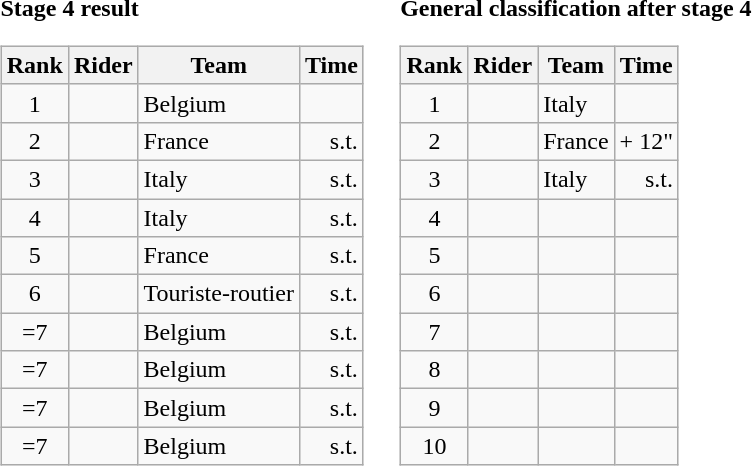<table>
<tr>
<td><strong>Stage 4 result</strong><br><table class="wikitable">
<tr>
<th scope="col">Rank</th>
<th scope="col">Rider</th>
<th scope="col">Team</th>
<th scope="col">Time</th>
</tr>
<tr>
<td style="text-align:center;">1</td>
<td></td>
<td>Belgium</td>
<td style="text-align:right;"></td>
</tr>
<tr>
<td style="text-align:center;">2</td>
<td></td>
<td>France</td>
<td style="text-align:right;">s.t.</td>
</tr>
<tr>
<td style="text-align:center;">3</td>
<td></td>
<td>Italy</td>
<td style="text-align:right;">s.t.</td>
</tr>
<tr>
<td style="text-align:center;">4</td>
<td></td>
<td>Italy</td>
<td style="text-align:right;">s.t.</td>
</tr>
<tr>
<td style="text-align:center;">5</td>
<td></td>
<td>France</td>
<td style="text-align:right;">s.t.</td>
</tr>
<tr>
<td style="text-align:center;">6</td>
<td></td>
<td>Touriste-routier</td>
<td style="text-align:right;">s.t.</td>
</tr>
<tr>
<td style="text-align:center;">=7</td>
<td></td>
<td>Belgium</td>
<td style="text-align:right;">s.t.</td>
</tr>
<tr>
<td style="text-align:center;">=7</td>
<td></td>
<td>Belgium</td>
<td style="text-align:right;">s.t.</td>
</tr>
<tr>
<td style="text-align:center;">=7</td>
<td></td>
<td>Belgium</td>
<td style="text-align:right;">s.t.</td>
</tr>
<tr>
<td style="text-align:center;">=7</td>
<td></td>
<td>Belgium</td>
<td style="text-align:right;">s.t.</td>
</tr>
</table>
</td>
<td></td>
<td><strong>General classification after stage 4</strong><br><table class="wikitable">
<tr>
<th scope="col">Rank</th>
<th scope="col">Rider</th>
<th scope="col">Team</th>
<th scope="col">Time</th>
</tr>
<tr>
<td style="text-align:center;">1</td>
<td></td>
<td>Italy</td>
<td style="text-align:right;"></td>
</tr>
<tr>
<td style="text-align:center;">2</td>
<td></td>
<td>France</td>
<td style="text-align:right;">+ 12"</td>
</tr>
<tr>
<td style="text-align:center;">3</td>
<td></td>
<td>Italy</td>
<td style="text-align:right;">s.t.</td>
</tr>
<tr>
<td style="text-align:center;">4</td>
<td></td>
<td></td>
<td></td>
</tr>
<tr>
<td style="text-align:center;">5</td>
<td></td>
<td></td>
<td></td>
</tr>
<tr>
<td style="text-align:center;">6</td>
<td></td>
<td></td>
<td></td>
</tr>
<tr>
<td style="text-align:center;">7</td>
<td></td>
<td></td>
<td></td>
</tr>
<tr>
<td style="text-align:center;">8</td>
<td></td>
<td></td>
<td></td>
</tr>
<tr>
<td style="text-align:center;">9</td>
<td></td>
<td></td>
<td></td>
</tr>
<tr>
<td style="text-align:center;">10</td>
<td></td>
<td></td>
<td></td>
</tr>
</table>
</td>
</tr>
</table>
